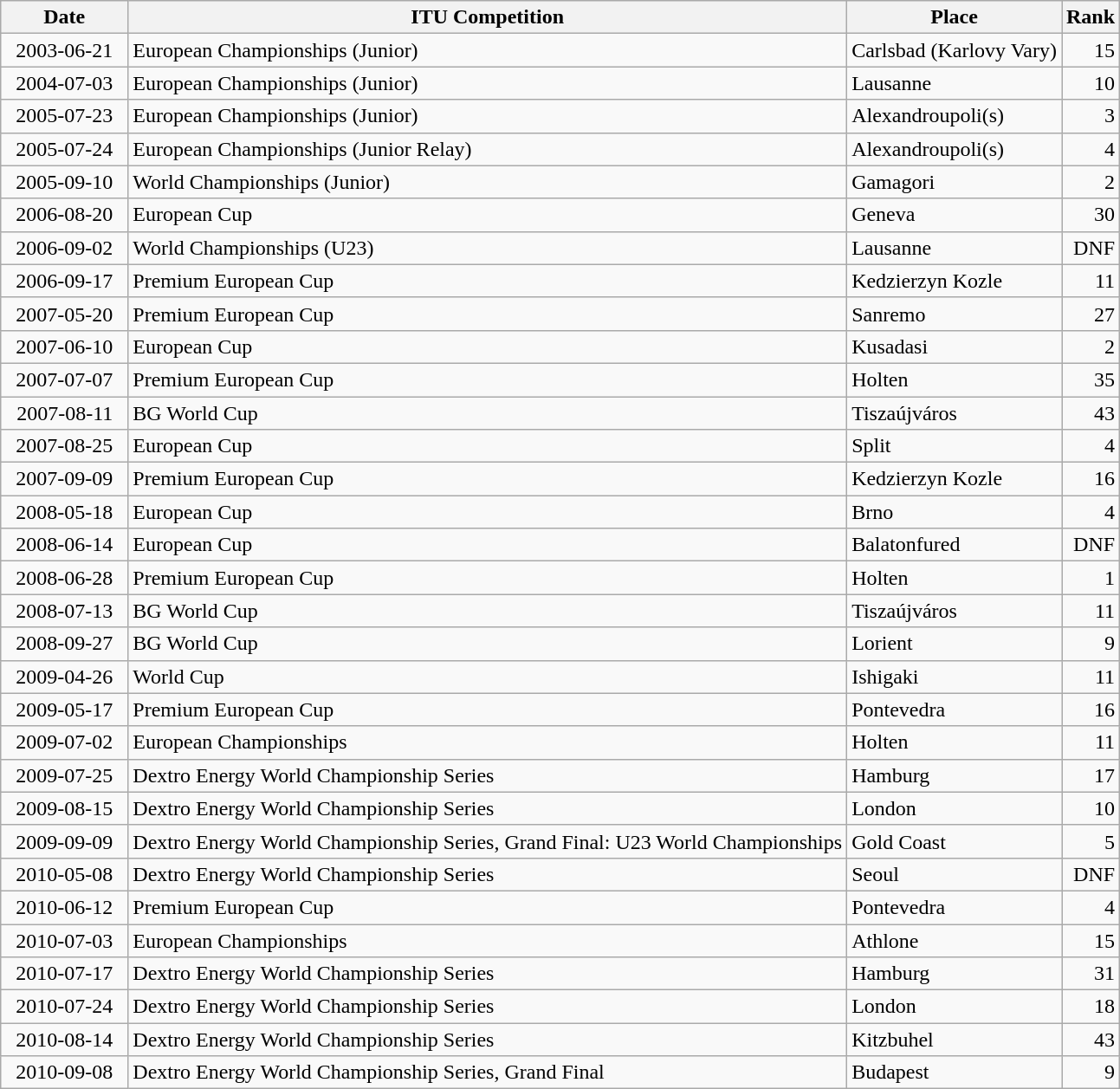<table class="wikitable sortable">
<tr>
<th>Date</th>
<th>ITU Competition</th>
<th>Place</th>
<th>Rank</th>
</tr>
<tr>
<td style="text-align:right">  2003-06-21  </td>
<td>European Championships (Junior)</td>
<td>Carlsbad (Karlovy Vary)</td>
<td style="text-align:right">15</td>
</tr>
<tr>
<td style="text-align:right">  2004-07-03  </td>
<td>European Championships (Junior)</td>
<td>Lausanne</td>
<td style="text-align:right">10</td>
</tr>
<tr>
<td style="text-align:right">  2005-07-23  </td>
<td>European Championships (Junior)</td>
<td>Alexandroupoli(s)</td>
<td style="text-align:right">3</td>
</tr>
<tr>
<td style="text-align:right">  2005-07-24  </td>
<td>European Championships (Junior Relay)</td>
<td>Alexandroupoli(s)</td>
<td style="text-align:right">4</td>
</tr>
<tr>
<td style="text-align:right">  2005-09-10  </td>
<td>World Championships (Junior)</td>
<td>Gamagori</td>
<td style="text-align:right">2</td>
</tr>
<tr>
<td style="text-align:right">  2006-08-20  </td>
<td>European Cup</td>
<td>Geneva</td>
<td style="text-align:right">30</td>
</tr>
<tr>
<td style="text-align:right">  2006-09-02  </td>
<td>World Championships (U23)</td>
<td>Lausanne</td>
<td style="text-align:right">DNF</td>
</tr>
<tr>
<td style="text-align:right">  2006-09-17  </td>
<td>Premium European Cup</td>
<td>Kedzierzyn Kozle</td>
<td style="text-align:right">11</td>
</tr>
<tr>
<td style="text-align:right">  2007-05-20  </td>
<td>Premium European Cup</td>
<td>Sanremo</td>
<td style="text-align:right">27</td>
</tr>
<tr>
<td style="text-align:right">  2007-06-10  </td>
<td>European Cup</td>
<td>Kusadasi</td>
<td style="text-align:right">2</td>
</tr>
<tr>
<td style="text-align:right">  2007-07-07  </td>
<td>Premium European Cup</td>
<td>Holten</td>
<td style="text-align:right">35</td>
</tr>
<tr>
<td style="text-align:right">  2007-08-11  </td>
<td>BG World Cup</td>
<td>Tiszaújváros</td>
<td style="text-align:right">43</td>
</tr>
<tr>
<td style="text-align:right">  2007-08-25  </td>
<td>European Cup</td>
<td>Split</td>
<td style="text-align:right">4</td>
</tr>
<tr>
<td style="text-align:right">  2007-09-09  </td>
<td>Premium European Cup</td>
<td>Kedzierzyn Kozle</td>
<td style="text-align:right">16</td>
</tr>
<tr>
<td style="text-align:right">  2008-05-18  </td>
<td>European Cup</td>
<td>Brno</td>
<td style="text-align:right">4</td>
</tr>
<tr>
<td style="text-align:right">  2008-06-14  </td>
<td>European Cup</td>
<td>Balatonfured</td>
<td style="text-align:right">DNF</td>
</tr>
<tr>
<td style="text-align:right">  2008-06-28  </td>
<td>Premium European Cup</td>
<td>Holten</td>
<td style="text-align:right">1</td>
</tr>
<tr>
<td style="text-align:right">  2008-07-13  </td>
<td>BG World Cup</td>
<td>Tiszaújváros</td>
<td style="text-align:right">11</td>
</tr>
<tr>
<td style="text-align:right">  2008-09-27  </td>
<td>BG World Cup</td>
<td>Lorient</td>
<td style="text-align:right">9</td>
</tr>
<tr>
<td style="text-align:right">  2009-04-26  </td>
<td>World Cup</td>
<td>Ishigaki</td>
<td style="text-align:right">11</td>
</tr>
<tr>
<td style="text-align:right">  2009-05-17  </td>
<td>Premium European Cup</td>
<td>Pontevedra</td>
<td style="text-align:right">16</td>
</tr>
<tr>
<td style="text-align:right">  2009-07-02  </td>
<td>European Championships</td>
<td>Holten</td>
<td style="text-align:right">11</td>
</tr>
<tr>
<td style="text-align:right">  2009-07-25  </td>
<td>Dextro Energy World Championship Series</td>
<td>Hamburg</td>
<td style="text-align:right">17</td>
</tr>
<tr>
<td style="text-align:right">  2009-08-15  </td>
<td>Dextro Energy World Championship Series</td>
<td>London</td>
<td style="text-align:right">10</td>
</tr>
<tr>
<td style="text-align:right">  2009-09-09  </td>
<td>Dextro Energy World Championship Series, Grand Final: U23 World Championships</td>
<td>Gold Coast</td>
<td style="text-align:right">5</td>
</tr>
<tr>
<td style="text-align:right">  2010-05-08  </td>
<td>Dextro Energy World Championship Series</td>
<td>Seoul</td>
<td style="text-align:right">DNF</td>
</tr>
<tr>
<td style="text-align:right">  2010-06-12  </td>
<td>Premium European Cup</td>
<td>Pontevedra</td>
<td style="text-align:right">4</td>
</tr>
<tr>
<td style="text-align:right">  2010-07-03  </td>
<td>European Championships</td>
<td>Athlone</td>
<td style="text-align:right">15</td>
</tr>
<tr>
<td style="text-align:right">  2010-07-17  </td>
<td>Dextro Energy World Championship Series</td>
<td>Hamburg</td>
<td style="text-align:right">31</td>
</tr>
<tr>
<td style="text-align:right">  2010-07-24  </td>
<td>Dextro Energy World Championship Series</td>
<td>London</td>
<td style="text-align:right">18</td>
</tr>
<tr>
<td style="text-align:right">  2010-08-14  </td>
<td>Dextro Energy World Championship Series</td>
<td>Kitzbuhel</td>
<td style="text-align:right">43</td>
</tr>
<tr>
<td style="text-align:right">  2010-09-08  </td>
<td>Dextro Energy World Championship Series, Grand Final</td>
<td>Budapest</td>
<td style="text-align:right">9</td>
</tr>
</table>
